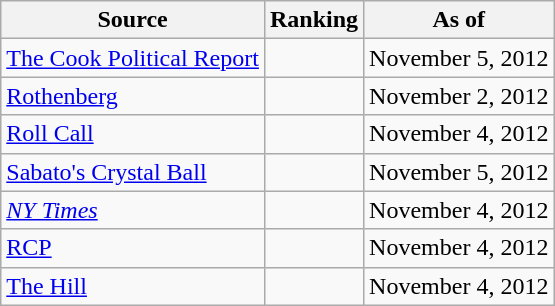<table class="wikitable" style="text-align:center">
<tr>
<th>Source</th>
<th>Ranking</th>
<th>As of</th>
</tr>
<tr>
<td align=left><a href='#'>The Cook Political Report</a></td>
<td></td>
<td>November 5, 2012</td>
</tr>
<tr>
<td align=left><a href='#'>Rothenberg</a></td>
<td></td>
<td>November 2, 2012</td>
</tr>
<tr>
<td align=left><a href='#'>Roll Call</a></td>
<td></td>
<td>November 4, 2012</td>
</tr>
<tr>
<td align=left><a href='#'>Sabato's Crystal Ball</a></td>
<td></td>
<td>November 5, 2012</td>
</tr>
<tr>
<td align=left><a href='#'><em>NY Times</em></a></td>
<td></td>
<td>November 4, 2012</td>
</tr>
<tr>
<td align="left"><a href='#'>RCP</a></td>
<td></td>
<td>November 4, 2012</td>
</tr>
<tr>
<td align=left><a href='#'>The Hill</a></td>
<td></td>
<td>November 4, 2012</td>
</tr>
</table>
